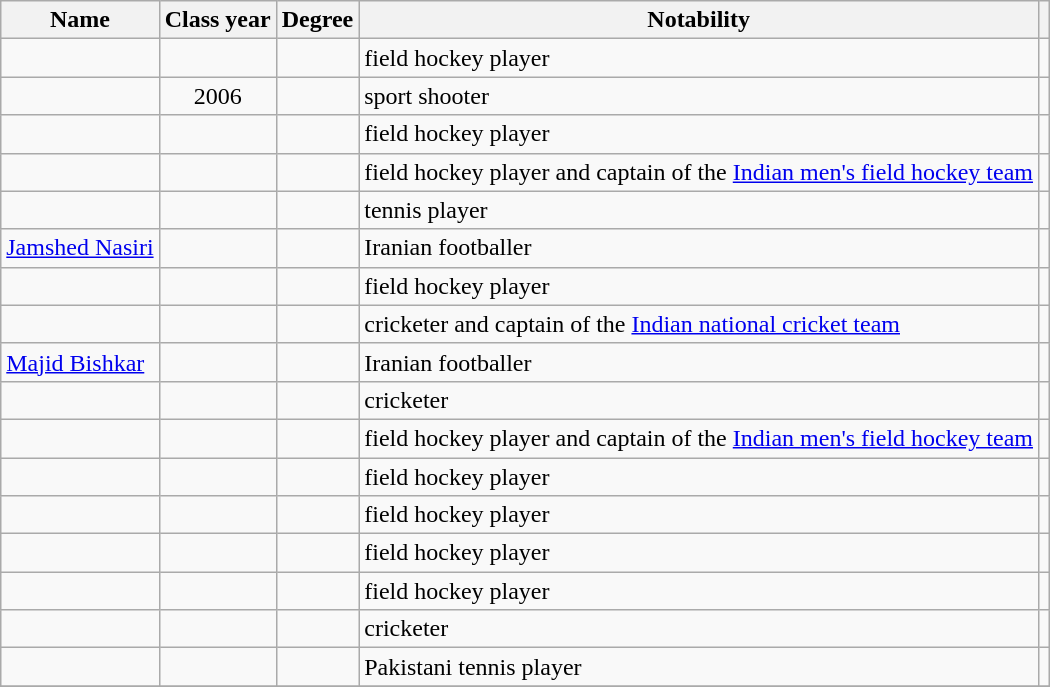<table class="wikitable sortable">
<tr>
<th>Name</th>
<th data-sort-type="isoDate">Class year</th>
<th class="unsortable">Degree</th>
<th class="unsortable">Notability</th>
<th class="unsortable"></th>
</tr>
<tr>
<td></td>
<td style="text-align:center;"></td>
<td></td>
<td>field hockey player</td>
<td style="text-align:center;"></td>
</tr>
<tr>
<td></td>
<td style="text-align:center;">2006</td>
<td></td>
<td>sport shooter</td>
<td style="text-align:center;"></td>
</tr>
<tr>
<td></td>
<td style="text-align:center;"></td>
<td></td>
<td>field hockey player</td>
<td style="text-align:center;"></td>
</tr>
<tr>
<td></td>
<td style="text-align:center;"></td>
<td></td>
<td>field hockey player and captain of the <a href='#'>Indian men's field hockey team</a></td>
<td style="text-align:center;"></td>
</tr>
<tr>
<td></td>
<td style="text-align:center;"></td>
<td></td>
<td>tennis player</td>
<td style="text-align:center;"></td>
</tr>
<tr>
<td><a href='#'>Jamshed Nasiri</a></td>
<td></td>
<td></td>
<td>Iranian footballer</td>
<td></td>
</tr>
<tr>
<td></td>
<td style="text-align:center;"></td>
<td></td>
<td>field hockey player</td>
<td style="text-align:center;"></td>
</tr>
<tr>
<td></td>
<td style="text-align:center;"></td>
<td></td>
<td>cricketer and captain of the <a href='#'>Indian national cricket team</a></td>
<td style="text-align:center;"></td>
</tr>
<tr>
<td><a href='#'>Majid Bishkar</a></td>
<td></td>
<td></td>
<td>Iranian footballer</td>
<td></td>
</tr>
<tr>
<td></td>
<td style="text-align:center;"></td>
<td></td>
<td>cricketer</td>
<td style="text-align:center;"></td>
</tr>
<tr>
<td></td>
<td style="text-align:center;"></td>
<td></td>
<td>field hockey player and captain of the <a href='#'>Indian men's field hockey team</a></td>
<td style="text-align:center;"></td>
</tr>
<tr>
<td></td>
<td style="text-align:center;"></td>
<td></td>
<td>field hockey player</td>
<td style="text-align:center;"></td>
</tr>
<tr>
<td></td>
<td style="text-align:center;"></td>
<td></td>
<td>field hockey player</td>
<td style="text-align:center;"></td>
</tr>
<tr>
<td></td>
<td style="text-align:center;"></td>
<td></td>
<td>field hockey player</td>
<td style="text-align:center;"></td>
</tr>
<tr>
<td></td>
<td style="text-align:center;"></td>
<td></td>
<td>field hockey player</td>
<td style="text-align:center;"></td>
</tr>
<tr>
<td></td>
<td style="text-align:center;"></td>
<td></td>
<td>cricketer</td>
<td style="text-align:center;"></td>
</tr>
<tr>
<td></td>
<td style="text-align:center;"></td>
<td></td>
<td>Pakistani tennis player</td>
<td style="text-align:center;"></td>
</tr>
<tr>
</tr>
</table>
